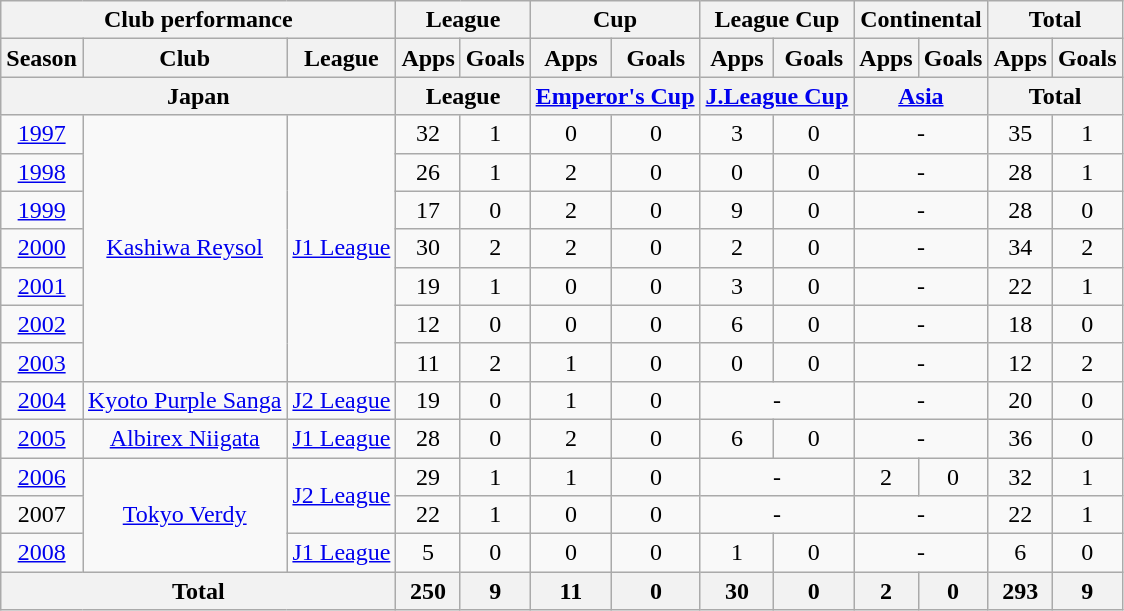<table class="wikitable" style="text-align:center;">
<tr>
<th colspan=3>Club performance</th>
<th colspan=2>League</th>
<th colspan=2>Cup</th>
<th colspan=2>League Cup</th>
<th colspan=2>Continental</th>
<th colspan=2>Total</th>
</tr>
<tr>
<th>Season</th>
<th>Club</th>
<th>League</th>
<th>Apps</th>
<th>Goals</th>
<th>Apps</th>
<th>Goals</th>
<th>Apps</th>
<th>Goals</th>
<th>Apps</th>
<th>Goals</th>
<th>Apps</th>
<th>Goals</th>
</tr>
<tr>
<th colspan=3>Japan</th>
<th colspan=2>League</th>
<th colspan=2><a href='#'>Emperor's Cup</a></th>
<th colspan=2><a href='#'>J.League Cup</a></th>
<th colspan=2><a href='#'>Asia</a></th>
<th colspan=2>Total</th>
</tr>
<tr>
<td><a href='#'>1997</a></td>
<td rowspan="7"><a href='#'>Kashiwa Reysol</a></td>
<td rowspan="7"><a href='#'>J1 League</a></td>
<td>32</td>
<td>1</td>
<td>0</td>
<td>0</td>
<td>3</td>
<td>0</td>
<td colspan="2">-</td>
<td>35</td>
<td>1</td>
</tr>
<tr>
<td><a href='#'>1998</a></td>
<td>26</td>
<td>1</td>
<td>2</td>
<td>0</td>
<td>0</td>
<td>0</td>
<td colspan="2">-</td>
<td>28</td>
<td>1</td>
</tr>
<tr>
<td><a href='#'>1999</a></td>
<td>17</td>
<td>0</td>
<td>2</td>
<td>0</td>
<td>9</td>
<td>0</td>
<td colspan="2">-</td>
<td>28</td>
<td>0</td>
</tr>
<tr>
<td><a href='#'>2000</a></td>
<td>30</td>
<td>2</td>
<td>2</td>
<td>0</td>
<td>2</td>
<td>0</td>
<td colspan="2">-</td>
<td>34</td>
<td>2</td>
</tr>
<tr>
<td><a href='#'>2001</a></td>
<td>19</td>
<td>1</td>
<td>0</td>
<td>0</td>
<td>3</td>
<td>0</td>
<td colspan="2">-</td>
<td>22</td>
<td>1</td>
</tr>
<tr>
<td><a href='#'>2002</a></td>
<td>12</td>
<td>0</td>
<td>0</td>
<td>0</td>
<td>6</td>
<td>0</td>
<td colspan="2">-</td>
<td>18</td>
<td>0</td>
</tr>
<tr>
<td><a href='#'>2003</a></td>
<td>11</td>
<td>2</td>
<td>1</td>
<td>0</td>
<td>0</td>
<td>0</td>
<td colspan="2">-</td>
<td>12</td>
<td>2</td>
</tr>
<tr>
<td><a href='#'>2004</a></td>
<td><a href='#'>Kyoto Purple Sanga</a></td>
<td><a href='#'>J2 League</a></td>
<td>19</td>
<td>0</td>
<td>1</td>
<td>0</td>
<td colspan="2">-</td>
<td colspan="2">-</td>
<td>20</td>
<td>0</td>
</tr>
<tr>
<td><a href='#'>2005</a></td>
<td><a href='#'>Albirex Niigata</a></td>
<td><a href='#'>J1 League</a></td>
<td>28</td>
<td>0</td>
<td>2</td>
<td>0</td>
<td>6</td>
<td>0</td>
<td colspan="2">-</td>
<td>36</td>
<td>0</td>
</tr>
<tr>
<td><a href='#'>2006</a></td>
<td rowspan="3"><a href='#'>Tokyo Verdy</a></td>
<td rowspan="2"><a href='#'>J2 League</a></td>
<td>29</td>
<td>1</td>
<td>1</td>
<td>0</td>
<td colspan="2">-</td>
<td>2</td>
<td>0</td>
<td>32</td>
<td>1</td>
</tr>
<tr>
<td>2007</td>
<td>22</td>
<td>1</td>
<td>0</td>
<td>0</td>
<td colspan="2">-</td>
<td colspan="2">-</td>
<td>22</td>
<td>1</td>
</tr>
<tr>
<td><a href='#'>2008</a></td>
<td><a href='#'>J1 League</a></td>
<td>5</td>
<td>0</td>
<td>0</td>
<td>0</td>
<td>1</td>
<td>0</td>
<td colspan="2">-</td>
<td>6</td>
<td>0</td>
</tr>
<tr>
<th colspan=3>Total</th>
<th>250</th>
<th>9</th>
<th>11</th>
<th>0</th>
<th>30</th>
<th>0</th>
<th>2</th>
<th>0</th>
<th>293</th>
<th>9</th>
</tr>
</table>
